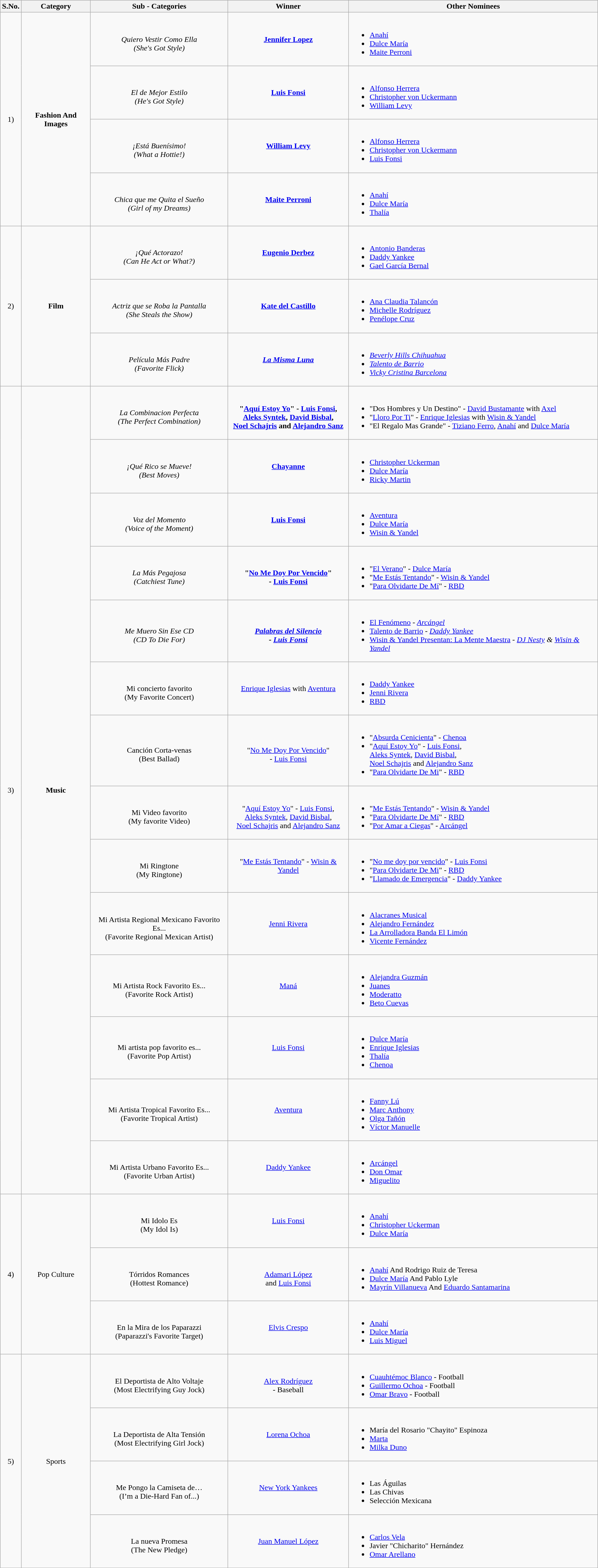<table class="wikitable">
<tr>
<th>S.No.</th>
<th>Category</th>
<th>Sub - Categories</th>
<th>Winner</th>
<th>Other Nominees</th>
</tr>
<tr>
<td rowspan="4" align="center">1)</td>
<td rowspan="4" align="center"><strong>Fashion And Images</strong></td>
<td align="center"><em><br>Quiero Vestir Como Ella <br>(She's Got Style)</em></td>
<td align="center"><strong><a href='#'>Jennifer Lopez</a></strong></td>
<td><br><ul><li><a href='#'>Anahí</a></li><li><a href='#'>Dulce María</a></li><li><a href='#'>Maite Perroni</a></li></ul></td>
</tr>
<tr>
<td align="center"><em><br>El de Mejor Estilo <br>(He's Got Style)</em></td>
<td align="center"><strong><a href='#'>Luis Fonsi</a></strong></td>
<td><br><ul><li><a href='#'>Alfonso Herrera</a></li><li><a href='#'>Christopher von Uckermann</a></li><li><a href='#'>William Levy</a></li></ul></td>
</tr>
<tr>
<td align="center"><em><br>¡Está Buenísimo! <br>(What a Hottie!)</em></td>
<td align="center"><strong><a href='#'>William Levy</a></strong></td>
<td><br><ul><li><a href='#'>Alfonso Herrera</a></li><li><a href='#'>Christopher von Uckermann</a></li><li><a href='#'>Luis Fonsi</a></li></ul></td>
</tr>
<tr>
<td align="center"><em><br>Chica que me Quita el Sueño <br>(Girl of my Dreams)</em></td>
<td align="center"><strong><a href='#'>Maite Perroni</a></strong></td>
<td><br><ul><li><a href='#'>Anahí</a></li><li><a href='#'>Dulce María</a></li><li><a href='#'>Thalía</a></li></ul></td>
</tr>
<tr>
<td rowspan="3" align="center">2)</td>
<td rowspan="3" align="center"><strong>Film</strong></td>
<td align="center"><em><br>¡Qué Actorazo!<br> (Can He Act or What?)</em></td>
<td align="center"><strong><a href='#'>Eugenio Derbez</a></strong></td>
<td><br><ul><li><a href='#'>Antonio Banderas</a></li><li><a href='#'>Daddy Yankee</a></li><li><a href='#'>Gael García Bernal</a></li></ul></td>
</tr>
<tr>
<td align="center"><em><br>Actriz que se Roba la Pantalla<br>(She Steals the Show)</em></td>
<td align="center"><strong><a href='#'>Kate del Castillo</a></strong></td>
<td><br><ul><li><a href='#'>Ana Claudia Talancón</a></li><li><a href='#'>Michelle Rodríguez</a></li><li><a href='#'>Penélope Cruz</a></li></ul></td>
</tr>
<tr>
<td align="center"><em><br>Película Más Padre<br>(Favorite Flick)</em></td>
<td align="center"><strong><em><a href='#'>La Misma Luna</a></em></strong></td>
<td><br><ul><li><em><a href='#'>Beverly Hills Chihuahua</a></em></li><li><em><a href='#'>Talento de Barrio</a></em></li><li><em><a href='#'>Vicky Cristina Barcelona</a></em></li></ul></td>
</tr>
<tr>
<td rowspan="14" align="center">3)</td>
<td rowspan="14" align="center"><strong>Music</strong></td>
<td align="center"><em><br>La Combinacion Perfecta<br> (The Perfect Combination)</em></td>
<td align="center"><strong><br>"<a href='#'>Aquí Estoy Yo</a>" - <a href='#'>Luis Fonsi</a>, <br><a href='#'>Aleks Syntek</a>, <a href='#'>David Bisbal</a>,<br> <a href='#'>Noel Schajris</a> and  <a href='#'>Alejandro Sanz</a> </strong></td>
<td><br><ul><li>"Dos Hombres y Un Destino" - <a href='#'>David Bustamante</a> with <a href='#'>Axel</a></li><li>"<a href='#'>Lloro Por Ti</a>" - <a href='#'>Enrique Iglesias</a> with <a href='#'>Wisin & Yandel</a></li><li>"El Regalo Mas Grande" - <a href='#'>Tiziano Ferro</a>, <a href='#'>Anahí</a> and <a href='#'>Dulce María</a></li></ul></td>
</tr>
<tr>
<td align="center"><em><br>¡Qué Rico se Mueve! <br>(Best Moves)</em></td>
<td align="center"><strong><a href='#'>Chayanne</a></strong></td>
<td><br><ul><li><a href='#'>Christopher Uckerman</a></li><li><a href='#'>Dulce María</a></li><li><a href='#'>Ricky Martin</a></li></ul></td>
</tr>
<tr>
<td align="center"><em><br>Voz del Momento<br>(Voice of the Moment)</em></td>
<td align="center"><strong><a href='#'>Luis Fonsi</a></strong></td>
<td><br><ul><li><a href='#'>Aventura</a></li><li><a href='#'>Dulce María</a></li><li><a href='#'>Wisin & Yandel</a></li></ul></td>
</tr>
<tr>
<td align="center"><em><br>La Más Pegajosa<br>(Catchiest Tune)</em></td>
<td align="center"><strong><br>"<a href='#'>No Me Doy Por Vencido</a>"<br> - <a href='#'>Luis Fonsi</a></strong></td>
<td><br><ul><li>"<a href='#'>El Verano</a>" - <a href='#'>Dulce María</a></li><li>"<a href='#'>Me Estás Tentando</a>" - <a href='#'>Wisin & Yandel</a></li><li>"<a href='#'>Para Olvidarte De Mí</a>" - <a href='#'>RBD</a></li></ul></td>
</tr>
<tr>
<td align="center"><em><br>Me Muero Sin Ese CD <br>(CD To Die For)</em></td>
<td align="center"><br><strong><em><a href='#'>Palabras del Silencio</a><em><br> - <a href='#'>Luis Fonsi</a><strong></td>
<td><br><ul><li></em><a href='#'>El Fenómeno</a><em> - <a href='#'>Arcángel</a></li><li></em><a href='#'>Talento de Barrio</a><em> - <a href='#'>Daddy Yankee</a></li><li></em><a href='#'>Wisin & Yandel Presentan: La Mente Maestra</a><em> - <a href='#'>DJ Nesty</a> & <a href='#'>Wisin & Yandel</a></li></ul></td>
</tr>
<tr>
<td align="center"></em><br>Mi concierto favorito <br>(My Favorite Concert)<em></td>
<td align="center"></strong><a href='#'>Enrique Iglesias</a> with <a href='#'>Aventura</a><strong></td>
<td><br><ul><li><a href='#'>Daddy Yankee</a></li><li><a href='#'>Jenni Rivera</a></li><li><a href='#'>RBD</a></li></ul></td>
</tr>
<tr>
<td align="center"></em><br>Canción Corta-venas <br>(Best Ballad)<em></td>
<td align="center"><br></strong>"<a href='#'>No Me Doy Por Vencido</a>"<br> - <a href='#'>Luis Fonsi</a><strong></td>
<td><br><ul><li>"<a href='#'>Absurda Cenicienta</a>" - <a href='#'>Chenoa</a></li><li>"<a href='#'>Aquí Estoy Yo</a>" - <a href='#'>Luis Fonsi</a>, <br><a href='#'>Aleks Syntek</a>, <a href='#'>David Bisbal</a>,<br> <a href='#'>Noel Schajris</a> and  <a href='#'>Alejandro Sanz</a></li><li>"<a href='#'>Para Olvidarte De Mi</a>" - <a href='#'>RBD</a></li></ul></td>
</tr>
<tr>
<td align="center"></em><br>Mi Video favorito <br>(My favorite Video)<em></td>
<td align="center"></strong><br>"<a href='#'>Aquí Estoy Yo</a>" - <a href='#'>Luis Fonsi</a>, <br><a href='#'>Aleks Syntek</a>, <a href='#'>David Bisbal</a>,<br> <a href='#'>Noel Schajris</a> and  <a href='#'>Alejandro Sanz</a> <strong></td>
<td><br><ul><li>"<a href='#'>Me Estás Tentando</a>"  - <a href='#'>Wisin & Yandel</a></li><li>"<a href='#'>Para Olvidarte De Mí</a>"  - <a href='#'>RBD</a></li><li>"<a href='#'>Por Amar a Ciegas</a>"  - <a href='#'>Arcángel</a></li></ul></td>
</tr>
<tr>
<td align="center"></em><br>Mi Ringtone <br>(My Ringtone)<em></td>
<td align="center"></strong>"<a href='#'>Me Estás Tentando</a>" - <a href='#'>Wisin & Yandel</a><strong></td>
<td><br><ul><li>"<a href='#'>No me doy por vencido</a>" - <a href='#'>Luis Fonsi</a></li><li>"<a href='#'>Para Olvidarte De Mi</a>" - <a href='#'>RBD</a></li><li>"<a href='#'>Llamado de Emergencia</a>" - <a href='#'>Daddy Yankee</a></li></ul></td>
</tr>
<tr>
<td align="center"></em><br>Mi Artista Regional Mexicano Favorito Es... <br>(Favorite Regional Mexican Artist)<em></td>
<td align="center"></strong><a href='#'>Jenni Rivera</a><strong></td>
<td><br><ul><li><a href='#'>Alacranes Musical</a></li><li><a href='#'>Alejandro Fernández</a></li><li><a href='#'>La Arrolladora Banda El Limón</a></li><li><a href='#'>Vicente Fernández</a></li></ul></td>
</tr>
<tr>
<td align="center"></em><br>Mi Artista Rock Favorito Es... <br>(Favorite Rock Artist)<em></td>
<td align="center"></strong><a href='#'>Maná</a><strong></td>
<td><br><ul><li><a href='#'>Alejandra Guzmán</a></li><li><a href='#'>Juanes</a></li><li><a href='#'>Moderatto</a></li><li><a href='#'>Beto Cuevas</a></li></ul></td>
</tr>
<tr>
<td align="center"></em><br>Mi artista pop favorito es...<br>(Favorite Pop Artist)<em></td>
<td align="center"></strong><a href='#'>Luis Fonsi</a><strong></td>
<td><br><ul><li><a href='#'>Dulce María</a></li><li><a href='#'>Enrique Iglesias</a></li><li><a href='#'>Thalía</a></li><li><a href='#'>Chenoa</a></li></ul></td>
</tr>
<tr>
<td align="center"></em><br>Mi Artista Tropical Favorito Es...<br>(Favorite Tropical Artist)<em></td>
<td align="center"></strong><a href='#'>Aventura</a><strong></td>
<td><br><ul><li><a href='#'>Fanny Lú</a></li><li><a href='#'>Marc Anthony</a></li><li><a href='#'>Olga Tañón</a></li><li><a href='#'>Víctor Manuelle</a></li></ul></td>
</tr>
<tr>
<td align="center"></em><br>Mi Artista Urbano Favorito Es...<br>(Favorite Urban Artist)<em></td>
<td align="center"></strong><a href='#'>Daddy Yankee</a><strong></td>
<td><br><ul><li><a href='#'>Arcángel</a></li><li><a href='#'>Don Omar</a></li><li><a href='#'>Miguelito</a></li></ul></td>
</tr>
<tr>
<td rowspan="3" align="center">4)</td>
<td rowspan="3" align="center"></strong>Pop Culture<strong></td>
<td align="center"></em><br>Mi Idolo Es <br>(My Idol Is)<em></td>
<td align="center"></strong><a href='#'>Luis Fonsi</a><strong></td>
<td><br><ul><li><a href='#'>Anahí</a></li><li><a href='#'>Christopher Uckerman</a></li><li><a href='#'>Dulce María</a></li></ul></td>
</tr>
<tr>
<td align="center"></em><br>Tórridos Romances <br>(Hottest Romance)<em></td>
<td align="center"></strong><br><a href='#'>Adamari López</a><br> and <a href='#'>Luis Fonsi</a><strong></td>
<td><br><ul><li><a href='#'>Anahí</a> And Rodrigo Ruiz de Teresa</li><li><a href='#'>Dulce María</a> And Pablo Lyle</li><li><a href='#'>Mayrín Villanueva</a> And <a href='#'>Eduardo Santamarina</a></li></ul></td>
</tr>
<tr>
<td align="center"></em><br>En la Mira de los Paparazzi <br>(Paparazzi's Favorite Target)<em></td>
<td align="center"></strong><a href='#'>Elvis Crespo</a><strong></td>
<td><br><ul><li><a href='#'>Anahí</a></li><li><a href='#'>Dulce María</a></li><li><a href='#'>Luis Miguel</a></li></ul></td>
</tr>
<tr>
<td rowspan="6" align="center">5)</td>
<td rowspan="6" align="center"></strong>Sports<strong></td>
<td align="center"></em><br>El Deportista de Alto Voltaje<br>(Most Electrifying Guy Jock)<em></td>
<td align="center"><br></strong><a href='#'>Alex Rodríguez</a><br> - Baseball<strong></td>
<td><br><ul><li><a href='#'>Cuauhtémoc Blanco</a> - Football</li><li><a href='#'>Guillermo Ochoa</a> - Football</li><li><a href='#'>Omar Bravo</a> - Football</li></ul></td>
</tr>
<tr>
<td align="center"></em><br>La Deportista de Alta Tensión<br>(Most Electrifying Girl Jock)<em></td>
<td align="center"></strong><a href='#'>Lorena Ochoa</a><strong></td>
<td><br><ul><li>María del Rosario "Chayito" Espinoza</li><li><a href='#'>Marta</a></li><li><a href='#'>Milka Duno</a></li></ul></td>
</tr>
<tr>
<td align="center"></em><br>Me Pongo la Camiseta de… <br>(I’m a Die-Hard Fan of...)<em></td>
<td align="center"></strong><a href='#'>New York Yankees</a><strong></td>
<td><br><ul><li>Las Águilas</li><li>Las Chivas</li><li>Selección Mexicana</li></ul></td>
</tr>
<tr>
<td align="center"></em><br>La nueva Promesa<br>(The New Pledge)<em></td>
<td align="center"></strong><a href='#'>Juan Manuel López</a><strong></td>
<td><br><ul><li><a href='#'>Carlos Vela</a></li><li>Javier "Chicharito" Hernández</li><li><a href='#'>Omar Arellano</a></li></ul></td>
</tr>
</table>
